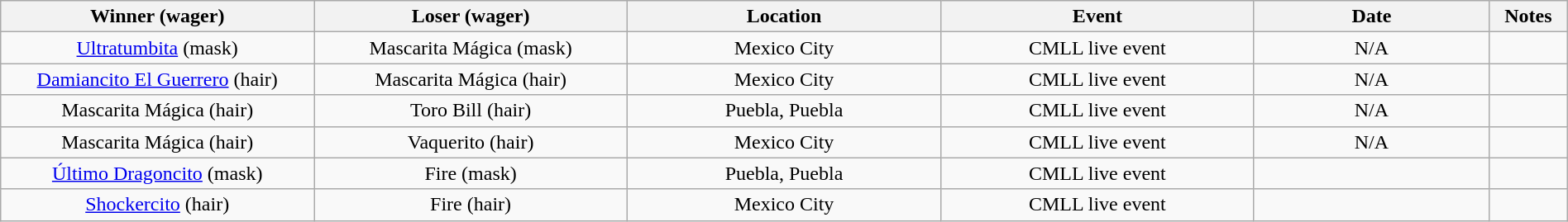<table class="wikitable sortable" width=100%  style="text-align: center">
<tr>
<th width=20% scope="col">Winner (wager)</th>
<th width=20% scope="col">Loser (wager)</th>
<th width=20% scope="col">Location</th>
<th width=20% scope="col">Event</th>
<th width=15% scope="col">Date</th>
<th class="unsortable" width=5% scope="col">Notes</th>
</tr>
<tr>
<td><a href='#'>Ultratumbita</a> (mask)</td>
<td>Mascarita Mágica (mask)</td>
<td>Mexico City</td>
<td>CMLL live event</td>
<td>N/A</td>
<td> </td>
</tr>
<tr>
<td><a href='#'>Damiancito El Guerrero</a> (hair)</td>
<td>Mascarita Mágica (hair)</td>
<td>Mexico City</td>
<td>CMLL live event</td>
<td>N/A</td>
<td> </td>
</tr>
<tr>
<td>Mascarita Mágica (hair)</td>
<td>Toro Bill (hair)</td>
<td>Puebla, Puebla</td>
<td>CMLL live event</td>
<td>N/A</td>
<td> </td>
</tr>
<tr>
<td>Mascarita Mágica (hair)</td>
<td>Vaquerito (hair)</td>
<td>Mexico City</td>
<td>CMLL live event</td>
<td>N/A</td>
<td> </td>
</tr>
<tr>
<td><a href='#'>Último Dragoncito</a> (mask)</td>
<td>Fire (mask)</td>
<td>Puebla, Puebla</td>
<td>CMLL live event</td>
<td></td>
<td></td>
</tr>
<tr>
<td><a href='#'>Shockercito</a> (hair)</td>
<td>Fire (hair)</td>
<td>Mexico City</td>
<td>CMLL live event</td>
<td></td>
<td> </td>
</tr>
</table>
